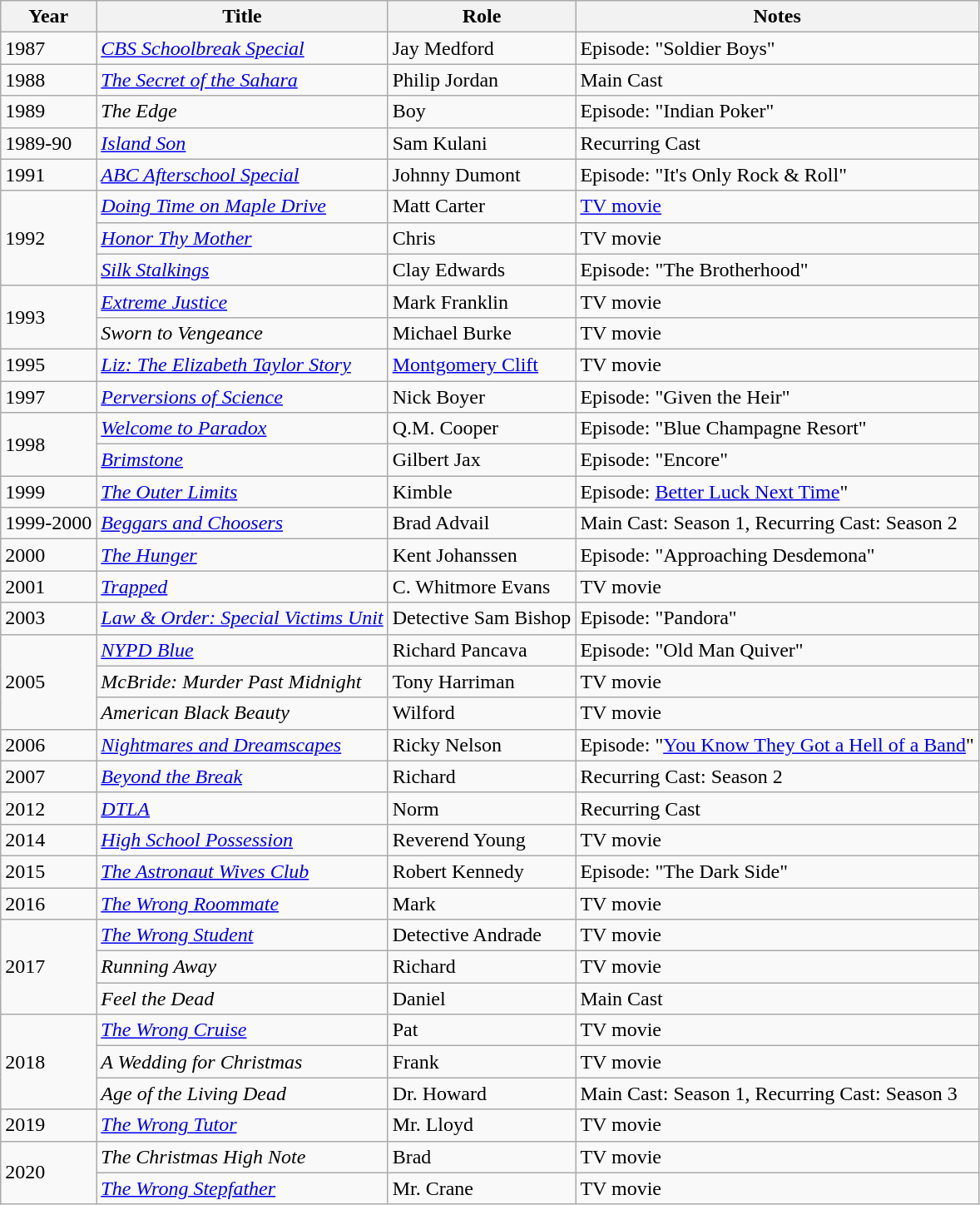<table class="wikitable sortable">
<tr>
<th>Year</th>
<th>Title</th>
<th>Role</th>
<th>Notes</th>
</tr>
<tr>
<td>1987</td>
<td><em><a href='#'>CBS Schoolbreak Special</a></em></td>
<td>Jay Medford</td>
<td>Episode: "Soldier Boys"</td>
</tr>
<tr>
<td>1988</td>
<td><em><a href='#'>The Secret of the Sahara</a></em></td>
<td>Philip Jordan</td>
<td>Main Cast</td>
</tr>
<tr>
<td>1989</td>
<td><em>The Edge</em></td>
<td>Boy</td>
<td>Episode: "Indian Poker"</td>
</tr>
<tr>
<td>1989-90</td>
<td><em><a href='#'>Island Son</a></em></td>
<td>Sam Kulani</td>
<td>Recurring Cast</td>
</tr>
<tr>
<td>1991</td>
<td><em><a href='#'>ABC Afterschool Special</a></em></td>
<td>Johnny Dumont</td>
<td>Episode: "It's Only Rock & Roll"</td>
</tr>
<tr>
<td rowspan="3">1992</td>
<td><em><a href='#'>Doing Time on Maple Drive</a></em></td>
<td>Matt Carter</td>
<td><a href='#'>TV movie</a></td>
</tr>
<tr>
<td><em><a href='#'>Honor Thy Mother</a></em></td>
<td>Chris</td>
<td>TV movie</td>
</tr>
<tr>
<td><em><a href='#'>Silk Stalkings</a></em></td>
<td>Clay Edwards</td>
<td>Episode: "The Brotherhood"</td>
</tr>
<tr>
<td rowspan="2">1993</td>
<td><em><a href='#'>Extreme Justice</a></em></td>
<td>Mark Franklin</td>
<td>TV movie</td>
</tr>
<tr>
<td><em>Sworn to Vengeance</em></td>
<td>Michael Burke</td>
<td>TV movie</td>
</tr>
<tr>
<td>1995</td>
<td><em><a href='#'>Liz: The Elizabeth Taylor Story</a></em></td>
<td><a href='#'>Montgomery Clift</a></td>
<td>TV movie</td>
</tr>
<tr>
<td>1997</td>
<td><em><a href='#'>Perversions of Science</a></em></td>
<td>Nick Boyer</td>
<td>Episode: "Given the Heir"</td>
</tr>
<tr>
<td rowspan="2">1998</td>
<td><em><a href='#'>Welcome to Paradox</a></em></td>
<td>Q.M. Cooper</td>
<td>Episode: "Blue Champagne Resort"</td>
</tr>
<tr>
<td><em><a href='#'>Brimstone</a></em></td>
<td>Gilbert Jax</td>
<td>Episode: "Encore"</td>
</tr>
<tr>
<td>1999</td>
<td><em><a href='#'>The Outer Limits</a></em></td>
<td>Kimble</td>
<td>Episode: <a href='#'>Better Luck Next Time</a>"</td>
</tr>
<tr>
<td>1999-2000</td>
<td><em><a href='#'>Beggars and Choosers</a></em></td>
<td>Brad Advail</td>
<td>Main Cast: Season 1, Recurring Cast: Season 2</td>
</tr>
<tr>
<td>2000</td>
<td><em><a href='#'>The Hunger</a></em></td>
<td>Kent Johanssen</td>
<td>Episode: "Approaching Desdemona"</td>
</tr>
<tr>
<td>2001</td>
<td><em><a href='#'>Trapped</a></em></td>
<td>C. Whitmore Evans</td>
<td>TV movie</td>
</tr>
<tr>
<td>2003</td>
<td><em><a href='#'>Law & Order: Special Victims Unit</a></em></td>
<td>Detective Sam Bishop</td>
<td>Episode: "Pandora"</td>
</tr>
<tr>
<td rowspan="3">2005</td>
<td><em><a href='#'>NYPD Blue</a></em></td>
<td>Richard Pancava</td>
<td>Episode: "Old Man Quiver"</td>
</tr>
<tr>
<td><em>McBride: Murder Past Midnight</em></td>
<td>Tony Harriman</td>
<td>TV movie</td>
</tr>
<tr>
<td><em>American Black Beauty</em></td>
<td>Wilford</td>
<td>TV movie</td>
</tr>
<tr>
<td>2006</td>
<td><em><a href='#'>Nightmares and Dreamscapes</a></em></td>
<td>Ricky Nelson</td>
<td>Episode: "<a href='#'>You Know They Got a Hell of a Band</a>"</td>
</tr>
<tr>
<td>2007</td>
<td><em><a href='#'>Beyond the Break</a></em></td>
<td>Richard</td>
<td>Recurring Cast: Season 2</td>
</tr>
<tr>
<td>2012</td>
<td><em><a href='#'>DTLA</a></em></td>
<td>Norm</td>
<td>Recurring Cast</td>
</tr>
<tr>
<td>2014</td>
<td><em><a href='#'>High School Possession</a></em></td>
<td>Reverend Young</td>
<td>TV movie</td>
</tr>
<tr>
<td>2015</td>
<td><em><a href='#'>The Astronaut Wives Club</a></em></td>
<td>Robert Kennedy</td>
<td>Episode: "The Dark Side"</td>
</tr>
<tr>
<td>2016</td>
<td><em><a href='#'>The Wrong Roommate</a></em></td>
<td>Mark</td>
<td>TV movie</td>
</tr>
<tr>
<td rowspan="3">2017</td>
<td><em><a href='#'>The Wrong Student</a></em></td>
<td>Detective Andrade</td>
<td>TV movie</td>
</tr>
<tr>
<td><em>Running Away</em></td>
<td>Richard</td>
<td>TV movie</td>
</tr>
<tr>
<td><em>Feel the Dead</em></td>
<td>Daniel</td>
<td>Main Cast</td>
</tr>
<tr>
<td rowspan="3">2018</td>
<td><em><a href='#'>The Wrong Cruise</a></em></td>
<td>Pat</td>
<td>TV movie</td>
</tr>
<tr>
<td><em>A Wedding for Christmas</em></td>
<td>Frank</td>
<td>TV movie</td>
</tr>
<tr>
<td><em>Age of the Living Dead</em></td>
<td>Dr. Howard</td>
<td>Main Cast: Season 1, Recurring Cast: Season 3</td>
</tr>
<tr>
<td>2019</td>
<td><em><a href='#'>The Wrong Tutor</a></em></td>
<td>Mr. Lloyd</td>
<td>TV movie</td>
</tr>
<tr>
<td rowspan="2">2020</td>
<td><em>The Christmas High Note</em></td>
<td>Brad</td>
<td>TV movie</td>
</tr>
<tr>
<td><em><a href='#'>The Wrong Stepfather</a></em></td>
<td>Mr. Crane</td>
<td>TV movie</td>
</tr>
</table>
